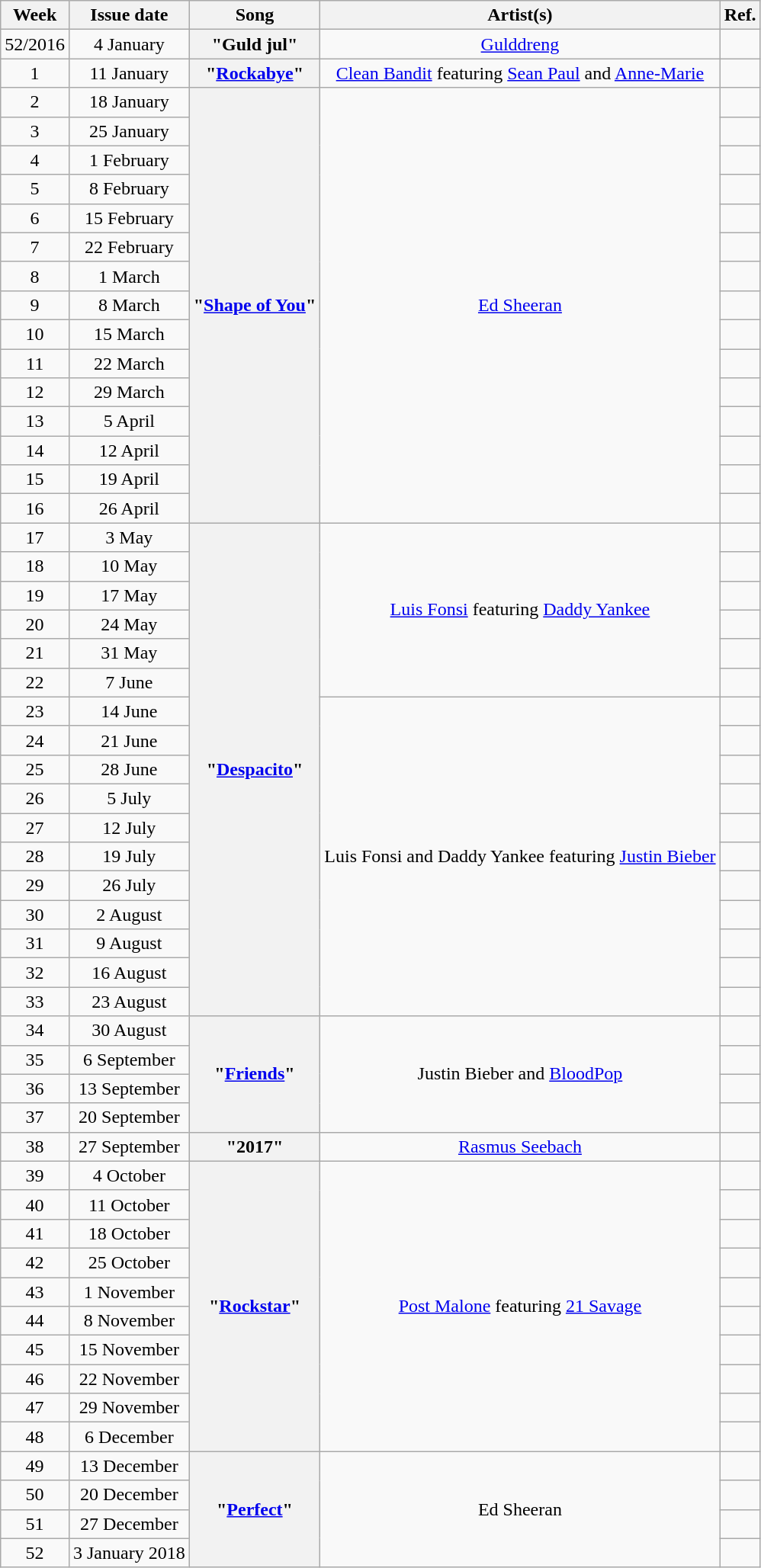<table class="wikitable plainrowheaders" style="text-align: center;">
<tr>
<th scope="col">Week</th>
<th scope="col">Issue date</th>
<th scope="col">Song</th>
<th scope="col">Artist(s)</th>
<th scope="col">Ref.</th>
</tr>
<tr>
<td>52/2016</td>
<td>4 January</td>
<th scope="row">"Guld jul"</th>
<td><a href='#'>Gulddreng</a></td>
<td></td>
</tr>
<tr>
<td>1</td>
<td>11 January</td>
<th scope="row">"<a href='#'>Rockabye</a>"</th>
<td><a href='#'>Clean Bandit</a> featuring <a href='#'>Sean Paul</a> and <a href='#'>Anne-Marie</a></td>
<td></td>
</tr>
<tr>
<td>2</td>
<td>18 January</td>
<th scope="row" rowspan="15">"<a href='#'>Shape of You</a>"</th>
<td rowspan="15"><a href='#'>Ed Sheeran</a></td>
<td></td>
</tr>
<tr>
<td>3</td>
<td>25 January</td>
<td></td>
</tr>
<tr>
<td>4</td>
<td>1 February</td>
<td></td>
</tr>
<tr>
<td>5</td>
<td>8 February</td>
<td></td>
</tr>
<tr>
<td>6</td>
<td>15 February</td>
<td></td>
</tr>
<tr>
<td>7</td>
<td>22 February</td>
<td></td>
</tr>
<tr>
<td>8</td>
<td>1 March</td>
<td></td>
</tr>
<tr>
<td>9</td>
<td>8 March</td>
<td></td>
</tr>
<tr>
<td>10</td>
<td>15 March</td>
<td></td>
</tr>
<tr>
<td>11</td>
<td>22 March</td>
<td></td>
</tr>
<tr>
<td>12</td>
<td>29 March</td>
<td></td>
</tr>
<tr>
<td>13</td>
<td>5 April</td>
<td></td>
</tr>
<tr>
<td>14</td>
<td>12 April</td>
<td></td>
</tr>
<tr>
<td>15</td>
<td>19 April</td>
<td></td>
</tr>
<tr>
<td>16</td>
<td>26 April</td>
<td></td>
</tr>
<tr>
<td>17</td>
<td>3 May</td>
<th scope="row" rowspan="17">"<a href='#'>Despacito</a>"</th>
<td rowspan="6"><a href='#'>Luis Fonsi</a> featuring <a href='#'>Daddy Yankee</a></td>
<td></td>
</tr>
<tr>
<td>18</td>
<td>10 May</td>
<td></td>
</tr>
<tr>
<td>19</td>
<td>17 May</td>
<td></td>
</tr>
<tr>
<td>20</td>
<td>24 May</td>
<td></td>
</tr>
<tr>
<td>21</td>
<td>31 May</td>
<td></td>
</tr>
<tr>
<td>22</td>
<td>7 June</td>
<td></td>
</tr>
<tr>
<td>23</td>
<td>14 June</td>
<td rowspan="11">Luis Fonsi and Daddy Yankee featuring <a href='#'>Justin Bieber</a></td>
<td></td>
</tr>
<tr>
<td>24</td>
<td>21 June</td>
<td></td>
</tr>
<tr>
<td>25</td>
<td>28 June</td>
<td></td>
</tr>
<tr>
<td>26</td>
<td>5 July</td>
<td></td>
</tr>
<tr>
<td>27</td>
<td>12 July</td>
<td></td>
</tr>
<tr>
<td>28</td>
<td>19 July</td>
<td></td>
</tr>
<tr>
<td>29</td>
<td>26 July</td>
<td></td>
</tr>
<tr>
<td>30</td>
<td>2 August</td>
<td></td>
</tr>
<tr>
<td>31</td>
<td>9 August</td>
<td></td>
</tr>
<tr>
<td>32</td>
<td>16 August</td>
<td></td>
</tr>
<tr>
<td>33</td>
<td>23 August</td>
<td></td>
</tr>
<tr>
<td>34</td>
<td>30 August</td>
<th scope="row" rowspan="4">"<a href='#'>Friends</a>"</th>
<td rowspan="4">Justin Bieber and <a href='#'>BloodPop</a></td>
<td></td>
</tr>
<tr>
<td>35</td>
<td>6 September</td>
<td></td>
</tr>
<tr>
<td>36</td>
<td>13 September</td>
<td></td>
</tr>
<tr>
<td>37</td>
<td>20 September</td>
<td></td>
</tr>
<tr>
<td>38</td>
<td>27 September</td>
<th scope="row">"2017"</th>
<td><a href='#'>Rasmus Seebach</a></td>
<td></td>
</tr>
<tr>
<td>39</td>
<td>4 October</td>
<th scope="row" rowspan="10">"<a href='#'>Rockstar</a>"</th>
<td rowspan="10"><a href='#'>Post Malone</a> featuring <a href='#'>21 Savage</a></td>
<td></td>
</tr>
<tr>
<td>40</td>
<td>11 October</td>
<td></td>
</tr>
<tr>
<td>41</td>
<td>18 October</td>
<td></td>
</tr>
<tr>
<td>42</td>
<td>25 October</td>
<td></td>
</tr>
<tr>
<td>43</td>
<td>1 November</td>
<td></td>
</tr>
<tr>
<td>44</td>
<td>8 November</td>
<td></td>
</tr>
<tr>
<td>45</td>
<td>15 November</td>
<td></td>
</tr>
<tr>
<td>46</td>
<td>22 November</td>
<td></td>
</tr>
<tr>
<td>47</td>
<td>29 November</td>
<td></td>
</tr>
<tr>
<td>48</td>
<td>6 December</td>
<td></td>
</tr>
<tr>
<td>49</td>
<td>13 December</td>
<th scope="row" rowspan="4">"<a href='#'>Perfect</a>"</th>
<td rowspan="4">Ed Sheeran</td>
<td></td>
</tr>
<tr>
<td>50</td>
<td>20 December</td>
<td></td>
</tr>
<tr>
<td>51</td>
<td>27 December</td>
<td></td>
</tr>
<tr>
<td>52</td>
<td>3 January 2018</td>
<td></td>
</tr>
</table>
